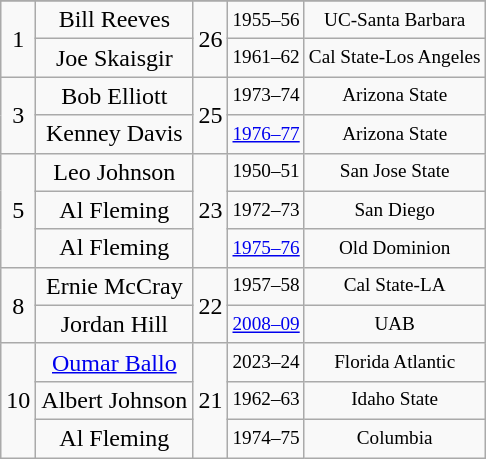<table class="wikitable" style="text-align: center;">
<tr>
</tr>
<tr>
<td rowspan=2>1</td>
<td>Bill Reeves</td>
<td rowspan=2>26</td>
<td style="font-size:80%;">1955–56</td>
<td style="font-size:80%;">UC-Santa Barbara</td>
</tr>
<tr>
<td>Joe Skaisgir</td>
<td style="font-size:80%;">1961–62</td>
<td style="font-size:80%;">Cal State-Los Angeles</td>
</tr>
<tr>
<td rowspan=2>3</td>
<td>Bob Elliott</td>
<td rowspan=2>25</td>
<td style="font-size:80%;">1973–74</td>
<td style="font-size:80%;">Arizona State</td>
</tr>
<tr>
<td>Kenney Davis</td>
<td style="font-size:80%;"><a href='#'>1976–77</a></td>
<td style="font-size:80%;">Arizona State</td>
</tr>
<tr>
<td rowspan=3>5</td>
<td>Leo Johnson</td>
<td rowspan=3>23</td>
<td style="font-size:80%;">1950–51</td>
<td style="font-size:80%;">San Jose State</td>
</tr>
<tr>
<td>Al Fleming</td>
<td style="font-size:80%;">1972–73</td>
<td style="font-size:80%;">San Diego</td>
</tr>
<tr>
<td>Al Fleming</td>
<td style="font-size:80%;"><a href='#'>1975–76</a></td>
<td style="font-size:80%;">Old Dominion</td>
</tr>
<tr>
<td rowspan=2>8</td>
<td>Ernie McCray</td>
<td rowspan=2>22</td>
<td style="font-size:80%;">1957–58</td>
<td style="font-size:80%;">Cal State-LA</td>
</tr>
<tr>
<td>Jordan Hill</td>
<td style="font-size:80%;"><a href='#'>2008–09</a></td>
<td style="font-size:80%;">UAB</td>
</tr>
<tr>
<td rowspan=3>10</td>
<td><a href='#'>Oumar Ballo</a></td>
<td rowspan=3>21</td>
<td style="font-size:80%;">2023–24</td>
<td style="font-size:80%;">Florida Atlantic</td>
</tr>
<tr>
<td>Albert Johnson</td>
<td style="font-size:80%;">1962–63</td>
<td style="font-size:80%;">Idaho State</td>
</tr>
<tr>
<td>Al Fleming</td>
<td style="font-size:80%;">1974–75</td>
<td style="font-size:80%;">Columbia</td>
</tr>
</table>
